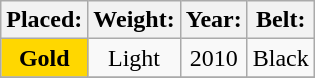<table class="wikitable" border="1" style="text-align:center;">
<tr>
<th>Placed:</th>
<th>Weight:</th>
<th>Year:</th>
<th>Belt:</th>
</tr>
<tr>
<td bgcolor=#FFD700><span><strong>Gold</strong></span></td>
<td>Light</td>
<td>2010</td>
<td>Black</td>
</tr>
<tr>
</tr>
</table>
